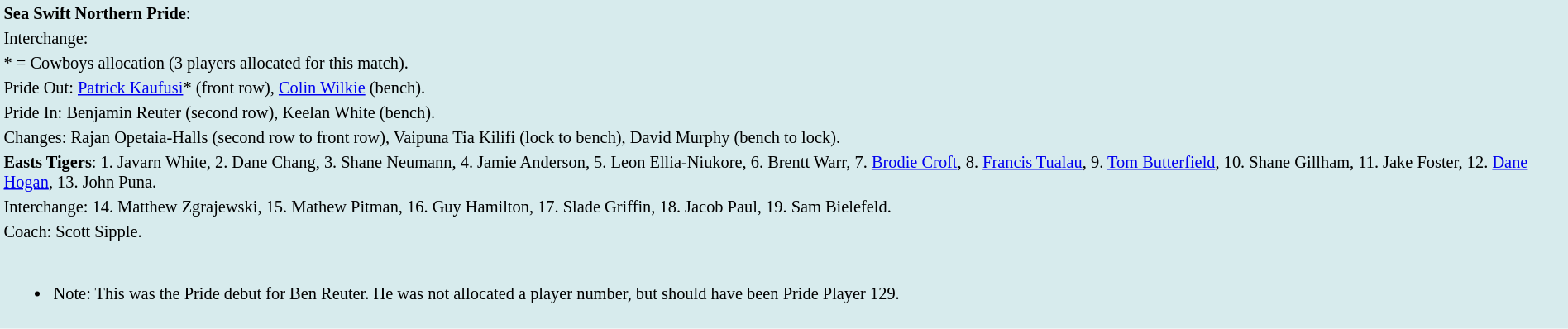<table style="background:#d7ebed; font-size:85%; width:100%;">
<tr>
<td><strong>Sea Swift Northern Pride</strong>:             </td>
</tr>
<tr>
<td>Interchange:    </td>
</tr>
<tr>
<td>* = Cowboys allocation (3 players allocated for this match).</td>
</tr>
<tr>
<td>Pride Out: <a href='#'>Patrick Kaufusi</a>* (front row), <a href='#'>Colin Wilkie</a> (bench).</td>
</tr>
<tr>
<td>Pride In: Benjamin Reuter (second row), Keelan White (bench).</td>
</tr>
<tr>
<td>Changes: Rajan Opetaia-Halls (second row to front row), Vaipuna Tia Kilifi (lock to bench), David Murphy (bench to lock).</td>
</tr>
<tr>
<td><strong>Easts Tigers</strong>: 1. Javarn White, 2. Dane Chang, 3. Shane Neumann, 4. Jamie Anderson, 5. Leon Ellia-Niukore, 6. Brentt Warr, 7. <a href='#'>Brodie Croft</a>, 8. <a href='#'>Francis Tualau</a>, 9. <a href='#'>Tom Butterfield</a>, 10. Shane Gillham, 11. Jake Foster, 12. <a href='#'>Dane Hogan</a>, 13. John Puna.</td>
</tr>
<tr>
<td>Interchange: 14. Matthew Zgrajewski, 15. Mathew Pitman, 16. Guy Hamilton, 17. Slade Griffin, 18. Jacob Paul, 19. Sam Bielefeld.</td>
</tr>
<tr>
<td>Coach: Scott Sipple.</td>
</tr>
<tr>
<td><br><ul><li>Note: This was the Pride debut for Ben Reuter. He was not allocated a player number, but should have been Pride Player 129.</li></ul></td>
</tr>
<tr>
</tr>
<tr>
</tr>
</table>
